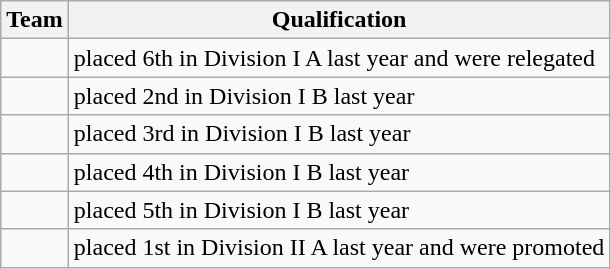<table class="wikitable">
<tr>
<th>Team</th>
<th>Qualification</th>
</tr>
<tr>
<td></td>
<td>placed 6th in Division I A last year and were relegated</td>
</tr>
<tr>
<td></td>
<td>placed 2nd in Division I B last year</td>
</tr>
<tr>
<td></td>
<td>placed 3rd in Division I B last year</td>
</tr>
<tr>
<td></td>
<td>placed 4th in Division I B last year</td>
</tr>
<tr>
<td></td>
<td>placed 5th in Division I B last year</td>
</tr>
<tr>
<td></td>
<td>placed 1st in Division II A last year and were promoted</td>
</tr>
</table>
